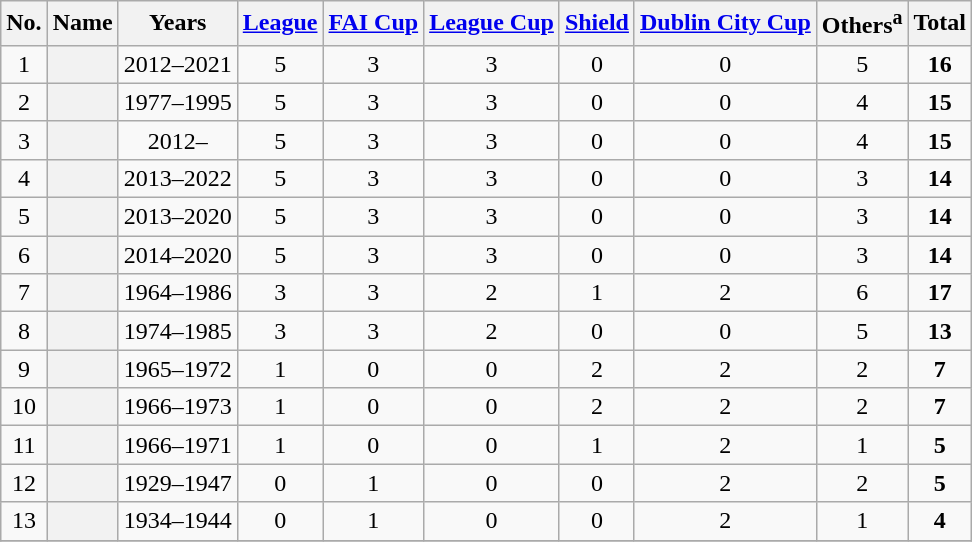<table class="sortable wikitable plainrowheaders"  style="text-align: center;">
<tr>
<th scope="col">No.</th>
<th scope="col">Name</th>
<th scope="col">Years</th>
<th scope="col"><a href='#'>League</a></th>
<th scope="col"><a href='#'>FAI Cup</a></th>
<th scope="col"><a href='#'>League Cup</a></th>
<th scope="col"><a href='#'>Shield</a></th>
<th scope="col"><a href='#'>Dublin City Cup</a></th>
<th scope="col">Others<sup>a</sup></th>
<th scope="col"><strong>Total</strong></th>
</tr>
<tr>
<td>1</td>
<th scope="row"> </th>
<td>2012–2021</td>
<td>5</td>
<td>3</td>
<td>3</td>
<td>0</td>
<td>0</td>
<td>5</td>
<td><strong>16</strong></td>
</tr>
<tr>
<td>2</td>
<th scope="row"> </th>
<td>1977–1995</td>
<td>5</td>
<td>3</td>
<td>3</td>
<td>0</td>
<td>0</td>
<td>4</td>
<td><strong>15</strong></td>
</tr>
<tr>
<td>3</td>
<th scope="row"> </th>
<td>2012–</td>
<td>5</td>
<td>3</td>
<td>3</td>
<td>0</td>
<td>0</td>
<td>4</td>
<td><strong>15</strong></td>
</tr>
<tr>
<td>4</td>
<th scope="row"> </th>
<td>2013–2022</td>
<td>5</td>
<td>3</td>
<td>3</td>
<td>0</td>
<td>0</td>
<td>3</td>
<td><strong>14</strong></td>
</tr>
<tr>
<td>5</td>
<th scope="row"> </th>
<td>2013–2020</td>
<td>5</td>
<td>3</td>
<td>3</td>
<td>0</td>
<td>0</td>
<td>3</td>
<td><strong>14</strong></td>
</tr>
<tr>
<td>6</td>
<th scope="row"> </th>
<td>2014–2020</td>
<td>5</td>
<td>3</td>
<td>3</td>
<td>0</td>
<td>0</td>
<td>3</td>
<td><strong>14</strong></td>
</tr>
<tr>
<td>7</td>
<th scope="row"> </th>
<td>1964–1986</td>
<td>3</td>
<td>3</td>
<td>2</td>
<td>1</td>
<td>2</td>
<td>6</td>
<td><strong>17</strong></td>
</tr>
<tr>
<td>8</td>
<th scope="row"> </th>
<td>1974–1985</td>
<td>3</td>
<td>3</td>
<td>2</td>
<td>0</td>
<td>0</td>
<td>5</td>
<td><strong>13</strong></td>
</tr>
<tr>
<td>9</td>
<th scope="row"> </th>
<td>1965–1972</td>
<td>1</td>
<td>0</td>
<td>0</td>
<td>2</td>
<td>2</td>
<td>2</td>
<td><strong>7</strong></td>
</tr>
<tr>
<td>10</td>
<th scope="row"> </th>
<td>1966–1973</td>
<td>1</td>
<td>0</td>
<td>0</td>
<td>2</td>
<td>2</td>
<td>2</td>
<td><strong>7</strong></td>
</tr>
<tr>
<td>11</td>
<th scope="row"> </th>
<td>1966–1971</td>
<td>1</td>
<td>0</td>
<td>0</td>
<td>1</td>
<td>2</td>
<td>1</td>
<td><strong>5</strong></td>
</tr>
<tr>
<td>12</td>
<th scope="row"> </th>
<td>1929–1947</td>
<td>0</td>
<td>1</td>
<td>0</td>
<td>0</td>
<td>2</td>
<td>2</td>
<td><strong>5</strong></td>
</tr>
<tr>
<td>13</td>
<th scope="row"> </th>
<td>1934–1944</td>
<td>0</td>
<td>1</td>
<td>0</td>
<td>0</td>
<td>2</td>
<td>1</td>
<td><strong>4</strong></td>
</tr>
<tr>
</tr>
</table>
